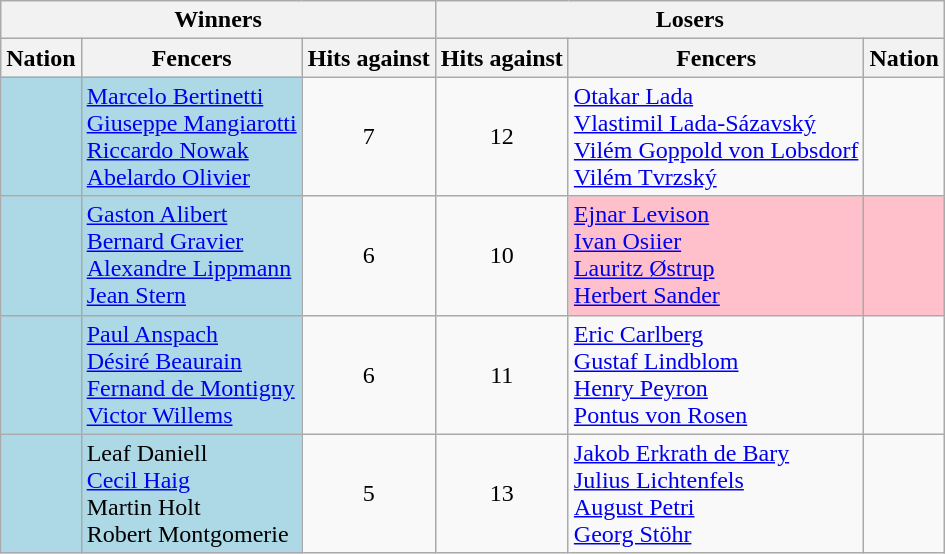<table class=wikitable>
<tr>
<th colspan=3>Winners</th>
<th colspan=3>Losers</th>
</tr>
<tr>
<th>Nation</th>
<th>Fencers</th>
<th>Hits against</th>
<th>Hits against</th>
<th>Fencers</th>
<th>Nation</th>
</tr>
<tr>
<td bgcolor=lightblue></td>
<td bgcolor=lightblue><a href='#'>Marcelo Bertinetti</a> <br> <a href='#'>Giuseppe Mangiarotti</a> <br> <a href='#'>Riccardo Nowak</a> <br> <a href='#'>Abelardo Olivier</a></td>
<td align=center>7</td>
<td align=center>12</td>
<td><a href='#'>Otakar Lada</a> <br> <a href='#'>Vlastimil Lada-Sázavský</a> <br> <a href='#'>Vilém Goppold von Lobsdorf</a> <br> <a href='#'>Vilém Tvrzský</a></td>
<td></td>
</tr>
<tr>
<td bgcolor=lightblue></td>
<td bgcolor=lightblue><a href='#'>Gaston Alibert</a> <br> <a href='#'>Bernard Gravier</a> <br> <a href='#'>Alexandre Lippmann</a> <br> <a href='#'>Jean Stern</a></td>
<td align=center>6</td>
<td align=center>10</td>
<td bgcolor=pink><a href='#'>Ejnar Levison</a> <br> <a href='#'>Ivan Osiier</a> <br> <a href='#'>Lauritz Østrup</a> <br> <a href='#'>Herbert Sander</a></td>
<td bgcolor=pink></td>
</tr>
<tr>
<td bgcolor=lightblue></td>
<td bgcolor=lightblue><a href='#'>Paul Anspach</a> <br> <a href='#'>Désiré Beaurain</a> <br> <a href='#'>Fernand de Montigny</a> <br> <a href='#'>Victor Willems</a></td>
<td align=center>6</td>
<td align=center>11</td>
<td><a href='#'>Eric Carlberg</a> <br> <a href='#'>Gustaf Lindblom</a> <br> <a href='#'>Henry Peyron</a> <br> <a href='#'>Pontus von Rosen</a></td>
<td></td>
</tr>
<tr>
<td bgcolor=lightblue></td>
<td bgcolor=lightblue>Leaf Daniell <br> <a href='#'>Cecil Haig</a> <br> Martin Holt <br> Robert Montgomerie</td>
<td align=center>5</td>
<td align=center>13</td>
<td><a href='#'>Jakob Erkrath de Bary</a> <br> <a href='#'>Julius Lichtenfels</a> <br> <a href='#'>August Petri</a> <br> <a href='#'>Georg Stöhr</a></td>
<td></td>
</tr>
</table>
